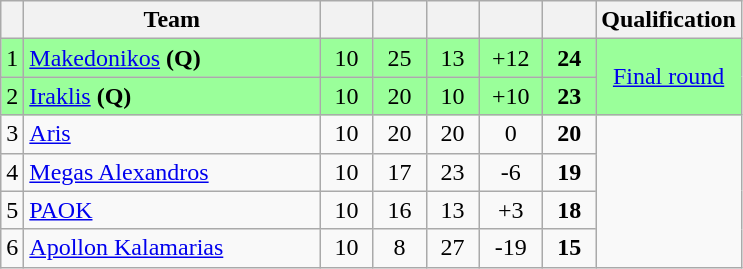<table class="wikitable" style="text-align: center; font-size:100%">
<tr>
<th></th>
<th width=190>Team</th>
<th width=28></th>
<th width=28></th>
<th width=28></th>
<th width=35></th>
<th width=28></th>
<th>Qualification</th>
</tr>
<tr bgcolor=#9AFF9A>
<td>1</td>
<td align=left><a href='#'>Makedonikos</a> <strong>(Q)</strong></td>
<td>10</td>
<td>25</td>
<td>13</td>
<td>+12</td>
<td><strong>24</strong></td>
<td rowspan=2><a href='#'>Final round</a></td>
</tr>
<tr bgcolor=#9AFF9A>
<td>2</td>
<td align=left><a href='#'>Iraklis</a> <strong>(Q)</strong></td>
<td>10</td>
<td>20</td>
<td>10</td>
<td>+10</td>
<td><strong>23</strong></td>
</tr>
<tr>
<td>3</td>
<td align=left><a href='#'>Aris</a></td>
<td>10</td>
<td>20</td>
<td>20</td>
<td>0</td>
<td><strong>20</strong></td>
<td rowspan=4></td>
</tr>
<tr>
<td>4</td>
<td align=left><a href='#'>Megas Alexandros</a></td>
<td>10</td>
<td>17</td>
<td>23</td>
<td>-6</td>
<td><strong>19</strong></td>
</tr>
<tr>
<td>5</td>
<td align=left><a href='#'>PAOK</a></td>
<td>10</td>
<td>16</td>
<td>13</td>
<td>+3</td>
<td><strong>18</strong></td>
</tr>
<tr>
<td>6</td>
<td align=left><a href='#'>Apollon Kalamarias</a></td>
<td>10</td>
<td>8</td>
<td>27</td>
<td>-19</td>
<td><strong>15</strong></td>
</tr>
</table>
